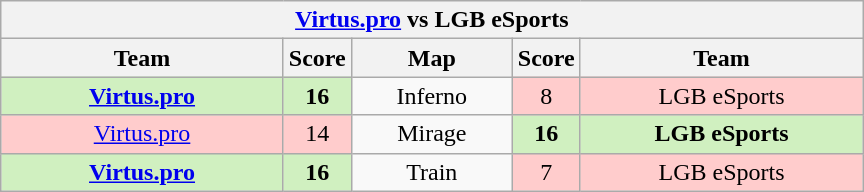<table class="wikitable" style="text-align: center;">
<tr>
<th colspan=5><a href='#'>Virtus.pro</a> vs LGB eSports</th>
</tr>
<tr>
<th width="181px">Team</th>
<th width="20px">Score</th>
<th width="100px">Map</th>
<th width="20px">Score</th>
<th width="181px">Team</th>
</tr>
<tr>
<td style="background: #D0F0C0;"><strong><a href='#'>Virtus.pro</a></strong></td>
<td style="background: #D0F0C0;"><strong>16</strong></td>
<td>Inferno</td>
<td style="background: #FFCCCC;">8</td>
<td style="background: #FFCCCC;">LGB eSports</td>
</tr>
<tr>
<td style="background: #FFCCCC;"><a href='#'>Virtus.pro</a></td>
<td style="background: #FFCCCC;">14</td>
<td>Mirage</td>
<td style="background: #D0F0C0;"><strong>16</strong></td>
<td style="background: #D0F0C0;"><strong>LGB eSports</strong></td>
</tr>
<tr>
<td style="background: #D0F0C0;"><strong><a href='#'>Virtus.pro</a></strong></td>
<td style="background: #D0F0C0;"><strong>16</strong></td>
<td>Train</td>
<td style="background: #FFCCCC;">7</td>
<td style="background: #FFCCCC;">LGB eSports</td>
</tr>
</table>
